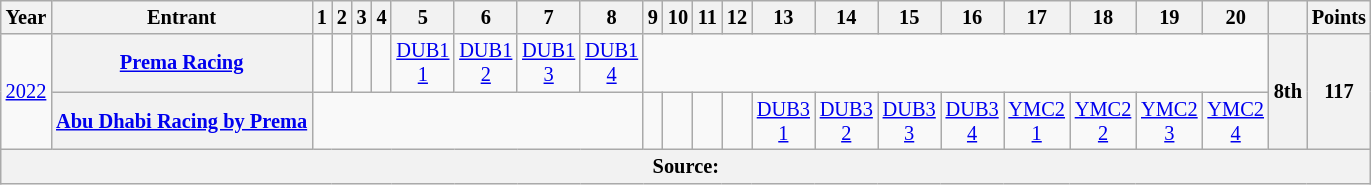<table class="wikitable" style="text-align:center; font-size:85%;">
<tr>
<th>Year</th>
<th>Entrant</th>
<th>1</th>
<th>2</th>
<th>3</th>
<th>4</th>
<th>5</th>
<th>6</th>
<th>7</th>
<th>8</th>
<th>9</th>
<th>10</th>
<th>11</th>
<th>12</th>
<th>13</th>
<th>14</th>
<th>15</th>
<th>16</th>
<th>17</th>
<th>18</th>
<th>19</th>
<th>20</th>
<th></th>
<th>Points</th>
</tr>
<tr>
<td id=2022R rowspan="2"><a href='#'>2022</a></td>
<th nowrap><a href='#'>Prema Racing</a></th>
<td></td>
<td></td>
<td></td>
<td></td>
<td><a href='#'>DUB1<br>1</a></td>
<td><a href='#'>DUB1<br>2</a></td>
<td><a href='#'>DUB1<br>3</a></td>
<td><a href='#'>DUB1<br>4</a></td>
<td colspan="12"></td>
<th rowspan="2">8th</th>
<th rowspan="2">117</th>
</tr>
<tr>
<th nowrap><a href='#'>Abu Dhabi Racing by Prema</a></th>
<td colspan="8"></td>
<td></td>
<td></td>
<td></td>
<td></td>
<td><a href='#'>DUB3<br>1</a></td>
<td><a href='#'>DUB3<br>2</a></td>
<td><a href='#'>DUB3<br>3</a></td>
<td><a href='#'>DUB3<br>4</a></td>
<td><a href='#'>YMC2<br>1</a></td>
<td><a href='#'>YMC2<br>2</a></td>
<td><a href='#'>YMC2<br>3</a></td>
<td><a href='#'>YMC2<br>4</a></td>
</tr>
<tr>
<th colspan="100">Source:</th>
</tr>
</table>
